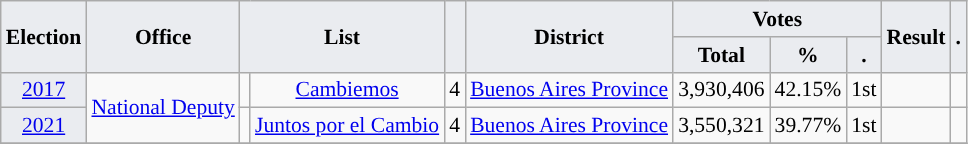<table class="wikitable" style="font-size:90%; text-align:center;">
<tr>
<th style="background-color:#EAECF0;" rowspan=2>Election</th>
<th style="background-color:#EAECF0;" rowspan=2>Office</th>
<th style="background-color:#EAECF0;" colspan=2 rowspan=2>List</th>
<th style="background-color:#EAECF0;" rowspan=2></th>
<th style="background-color:#EAECF0;" rowspan=2>District</th>
<th style="background-color:#EAECF0;" colspan=3>Votes</th>
<th style="background-color:#EAECF0;" rowspan=2>Result</th>
<th style="background-color:#EAECF0;" rowspan=2>.</th>
</tr>
<tr>
<th style="background-color:#EAECF0;">Total</th>
<th style="background-color:#EAECF0;">%</th>
<th style="background-color:#EAECF0;">.</th>
</tr>
<tr>
<td style="background-color:#EAECF0;"><a href='#'>2017</a></td>
<td rowspan=2><a href='#'>National Deputy</a></td>
<td style="background-color:"></td>
<td><a href='#'>Cambiemos</a></td>
<td>4</td>
<td><a href='#'>Buenos Aires Province</a></td>
<td>3,930,406</td>
<td>42.15%</td>
<td>1st</td>
<td></td>
<td></td>
</tr>
<tr>
<td style="background-color:#EAECF0;"><a href='#'>2021</a></td>
<td style="background-color:"></td>
<td><a href='#'>Juntos por el Cambio</a></td>
<td>4</td>
<td><a href='#'>Buenos Aires Province</a></td>
<td>3,550,321</td>
<td>39.77%</td>
<td>1st</td>
<td></td>
<td></td>
</tr>
<tr>
</tr>
</table>
